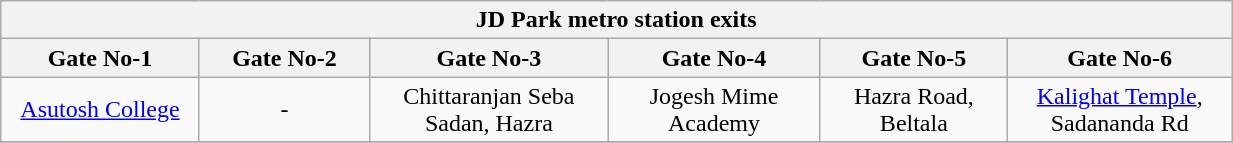<table class="wikitable" style="text-align: center;" width="65%">
<tr>
<th align="center" colspan="6" style="background:;"><span><strong>JD Park metro station exits </strong></span></th>
</tr>
<tr>
<th style="width:5%;">Gate No-1</th>
<th style="width:5%;">Gate No-2</th>
<th style="width:5%;">Gate No-3</th>
<th style="width:5%;">Gate No-4</th>
<th style="width:5%;">Gate No-5</th>
<th style="width:5%;">Gate No-6</th>
</tr>
<tr>
<td><a href='#'>Asutosh College</a></td>
<td>-</td>
<td>Chittaranjan Seba Sadan, Hazra</td>
<td>Jogesh Mime Academy</td>
<td>Hazra Road, Beltala</td>
<td><a href='#'>Kalighat Temple</a>, Sadananda Rd</td>
</tr>
<tr>
</tr>
</table>
